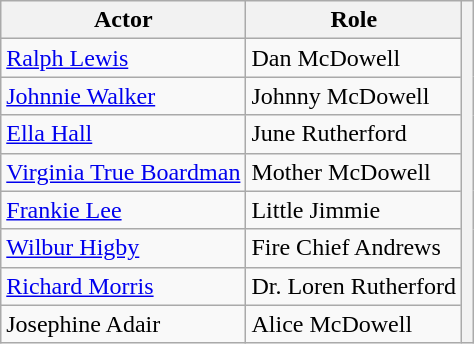<table class="wikitable">
<tr>
<th>Actor</th>
<th>Role</th>
<th rowspan=17 style="text-align: center;"></th>
</tr>
<tr>
<td><a href='#'>Ralph Lewis</a></td>
<td>Dan McDowell</td>
</tr>
<tr>
<td><a href='#'>Johnnie Walker</a></td>
<td>Johnny McDowell</td>
</tr>
<tr>
<td><a href='#'>Ella Hall</a></td>
<td>June Rutherford</td>
</tr>
<tr>
<td><a href='#'>Virginia True Boardman</a></td>
<td>Mother McDowell</td>
</tr>
<tr>
<td><a href='#'>Frankie Lee</a></td>
<td>Little Jimmie</td>
</tr>
<tr>
<td><a href='#'>Wilbur Higby</a></td>
<td>Fire Chief Andrews</td>
</tr>
<tr>
<td><a href='#'>Richard Morris</a></td>
<td>Dr.  Loren Rutherford</td>
</tr>
<tr>
<td>Josephine Adair</td>
<td>Alice McDowell</td>
</tr>
</table>
